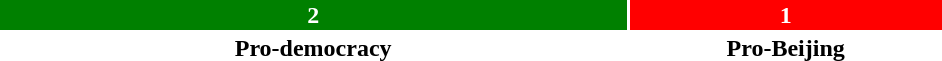<table style="width:50%; text-align:center;">
<tr style="color:white;">
<td style="background:green; width:66.7%;"><strong>2</strong></td>
<td style="background:red; width:33.3%;"><strong>1</strong></td>
</tr>
<tr>
<td><span><strong>Pro-democracy</strong></span></td>
<td><span><strong>Pro-Beijing</strong></span></td>
</tr>
</table>
